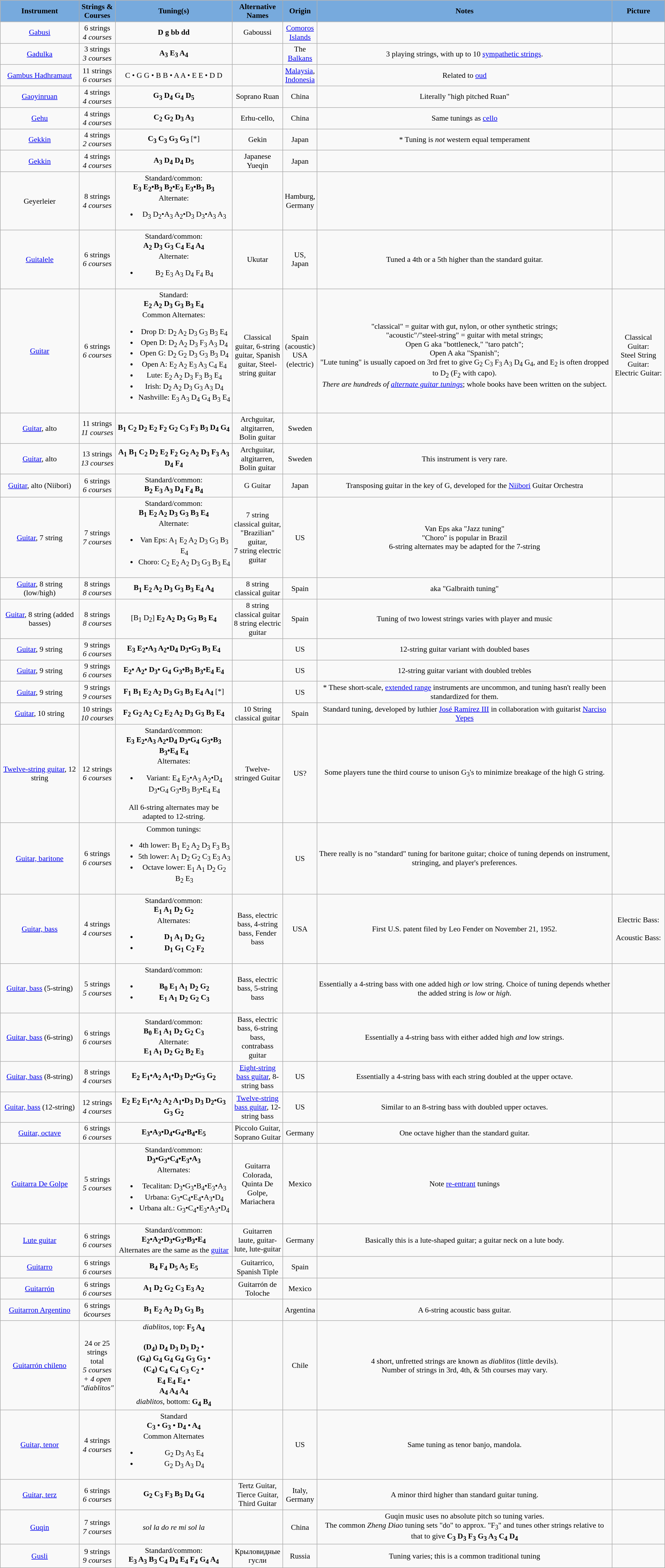<table class="wikitable" style="margin:0.5em auto; clear:both; font-size:.9em; text-align:center; width:100%">
<tr>
<th style="background: #7ad;">Instrument</th>
<th style="background: #7ad;" scope="col" width="60">Strings & Courses</th>
<th style="background: #7ad;" scope="col" width="215">Tuning(s)</th>
<th style="background: #7ad;" scope="col" width="90">Alternative Names</th>
<th style="background: #7ad;" scope="col" width="58">Origin</th>
<th style="background: #7ad;" scope="col" width'"137">Notes</th>
<th style="background: #7ad;" #7ad;" scope="col" width'"80">Picture</th>
</tr>
<tr>
<td><a href='#'>Gabusi</a></td>
<td>6 strings<br><em>4 courses</em></td>
<td><strong>D g bb dd</strong></td>
<td>Gaboussi</td>
<td><a href='#'>Comoros Islands</a></td>
<td></td>
<td></td>
</tr>
<tr>
<td><a href='#'>Gadulka</a></td>
<td>3 strings<br><em>3 courses</em></td>
<td><strong>A<sub>3</sub> E<sub>3</sub> A<sub>4</sub></strong></td>
<td></td>
<td>The <a href='#'>Balkans</a></td>
<td>3 playing strings, with up to 10 <a href='#'>sympathetic strings</a>.</td>
<td></td>
</tr>
<tr>
<td><a href='#'>Gambus Hadhramaut</a></td>
<td>11 strings<br><em>6 courses</em></td>
<td>C • G G • B B • A A • E E • D D</td>
<td></td>
<td><a href='#'>Malaysia</a>, <a href='#'>Indonesia</a></td>
<td>Related to <a href='#'>oud</a></td>
<td></td>
</tr>
<tr>
<td><a href='#'>Gaoyinruan</a></td>
<td>4 strings<br><em>4 courses</em></td>
<td><strong>G<sub>3</sub> D<sub>4</sub> G<sub>4</sub> D<sub>5</sub></strong></td>
<td>Soprano Ruan</td>
<td>China</td>
<td>Literally "high pitched Ruan"</td>
<td></td>
</tr>
<tr>
<td><a href='#'>Gehu</a></td>
<td>4 strings<br><em>4 courses</em></td>
<td><strong>C<sub>2</sub> G<sub>2</sub> D<sub>3</sub> A<sub>3</sub></strong></td>
<td>Erhu-cello,</td>
<td>China</td>
<td>Same tunings as <a href='#'>cello</a></td>
<td></td>
</tr>
<tr>
<td><a href='#'>Gekkin</a></td>
<td>4 strings<br><em>2 courses</em></td>
<td><strong>C<sub>3</sub> C<sub>3</sub> G<sub>3</sub> G<sub>3</sub></strong> [*]</td>
<td>Gekin</td>
<td>Japan</td>
<td>* Tuning is <em>not</em> western equal temperament</td>
<td></td>
</tr>
<tr>
<td><a href='#'>Gekkin</a></td>
<td>4 strings<br><em>4 courses</em></td>
<td><strong>A<sub>3</sub> D<sub>4</sub> D<sub>4</sub> D<sub>5</sub></strong></td>
<td>Japanese Yueqin</td>
<td>Japan</td>
<td></td>
<td></td>
</tr>
<tr>
<td>Geyerleier</td>
<td>8 strings<br><em>4 courses</em></td>
<td>Standard/common:<br><strong>E<sub>3</sub> E<sub>2</sub>•B<sub>3</sub> B<sub>2</sub>•E<sub>3</sub> E<sub>3</sub>•B<sub>3</sub> B<sub>3</sub></strong><br>Alternate:<ul><li>D<sub>3</sub> D<sub>2</sub>•A<sub>3</sub> A<sub>2</sub>•D<sub>3</sub> D<sub>3</sub>•A<sub>3</sub> A<sub>3</sub></li></ul></td>
<td></td>
<td>Hamburg, Germany</td>
<td></td>
<td></td>
</tr>
<tr>
<td><a href='#'>Guitalele</a></td>
<td>6 strings<br><em>6 courses</em></td>
<td>Standard/common:<br><strong>A<sub>2</sub> D<sub>3</sub> G<sub>3</sub> C<sub>4</sub> E<sub>4</sub> A<sub>4</sub></strong><br>Alternate:<ul><li>B<sub>2</sub> E<sub>3</sub> A<sub>3</sub> D<sub>4</sub> F<sub>4</sub> B<sub>4</sub></li></ul></td>
<td>Ukutar</td>
<td>US, Japan</td>
<td>Tuned a 4th or a 5th higher than the standard guitar.</td>
<td></td>
</tr>
<tr>
<td><a href='#'>Guitar</a></td>
<td>6 strings<br><em>6 courses</em></td>
<td>Standard:<br><strong>E<sub>2</sub> A<sub>2</sub> D<sub>3</sub> G<sub>3</sub> B<sub>3</sub> E<sub>4</sub></strong><br>Common Alternates:<ul><li>Drop D:  D<sub>2</sub> A<sub>2</sub> D<sub>3</sub> G<sub>3</sub> B<sub>3</sub> E<sub>4</sub></li><li>Open D: D<sub>2</sub> A<sub>2</sub> D<sub>3</sub> F<sub>3</sub> A<sub>3</sub> D<sub>4</sub></li><li>Open G: D<sub>2</sub> G<sub>2</sub> D<sub>3</sub> G<sub>3</sub> B<sub>3</sub> D<sub>4</sub></li><li>Open A: E<sub>2</sub> A<sub>2</sub> E<sub>3</sub> A<sub>3</sub> C<sub>4</sub> E<sub>4</sub></li><li>Lute: E<sub>2</sub> A<sub>2</sub> D<sub>3</sub> F<sub>3</sub> B<sub>3</sub> E<sub>4</sub></li><li>Irish: D<sub>2</sub> A<sub>2</sub> D<sub>3</sub> G<sub>3</sub> A<sub>3</sub> D<sub>4</sub></li><li>Nashville: E<sub>3</sub> A<sub>3</sub> D<sub>4</sub> G<sub>4</sub> B<sub>3</sub> E<sub>4</sub></li></ul></td>
<td><br>Classical guitar,
6-string guitar,
Spanish guitar,
Steel-string guitar</td>
<td>Spain (acoustic)<br>USA (electric)</td>
<td><br>"classical" = guitar with gut, nylon, or other synthetic strings;<br>"acoustic"/"steel-string" = guitar with metal strings;<br>Open G aka "bottleneck," "taro patch";<br>Open A aka "Spanish";<br>"Lute tuning" is usually capoed on 3rd fret to give G<sub>2</sub> C<sub>3</sub> F<sub>3</sub> A<sub>3</sub> D<sub>4</sub> G<sub>4</sub>, and E<sub>2</sub> is often dropped to D<sub>2</sub> (F<sub>2</sub> with capo).<br><em>There are hundreds of <a href='#'>alternate guitar tunings</a></em>; whole books have been written on the subject.</td>
<td><br>Classical Guitar:
<br>Steel String Guitar:
<br>Electric Guitar:
</td>
</tr>
<tr>
<td><a href='#'>Guitar</a>, alto</td>
<td>11 strings<br><em>11 courses</em></td>
<td><strong>B<sub>1</sub> C<sub>2</sub> D<sub>2</sub> E<sub>2</sub> F<sub>2</sub> G<sub>2</sub> C<sub>3</sub> F<sub>3</sub> B<sub>3</sub> D<sub>4</sub> G<sub>4</sub></strong></td>
<td>Archguitar, altgitarren, Bolin guitar</td>
<td>Sweden</td>
<td></td>
<td></td>
</tr>
<tr>
<td><a href='#'>Guitar</a>, alto</td>
<td>13 strings<br><em>13 courses</em></td>
<td><strong>A<sub>1</sub> B<sub>1</sub> C<sub>2</sub> D<sub>2</sub> E<sub>2</sub> F<sub>2</sub> G<sub>2</sub> A<sub>2</sub> D<sub>3</sub> F<sub>3</sub> A<sub>3</sub> D<sub>4</sub> F<sub>4</sub></strong></td>
<td>Archguitar, altgitarren, Bolin guitar</td>
<td>Sweden</td>
<td>This instrument is very rare.</td>
<td></td>
</tr>
<tr>
<td><a href='#'>Guitar</a>, alto (Niibori)</td>
<td>6 strings<br><em>6 courses</em></td>
<td>Standard/common:<br><strong>B<sub>2</sub> E<sub>3</sub> A<sub>3</sub> D<sub>4</sub> F<sub>4</sub> B<sub>4</sub></strong></td>
<td>G Guitar</td>
<td>Japan</td>
<td>Transposing guitar in the key of G, developed for the <a href='#'>Niibori</a> Guitar Orchestra</td>
<td></td>
</tr>
<tr>
<td><a href='#'>Guitar</a>, 7 string</td>
<td>7 strings<br><em>7 courses</em></td>
<td>Standard/common:<br><strong>B<sub>1</sub> E<sub>2</sub> A<sub>2</sub> D<sub>3</sub> G<sub>3</sub> B<sub>3</sub> E<sub>4</sub></strong><br>Alternate:<ul><li>Van Eps: A<sub>1</sub> E<sub>2</sub> A<sub>2</sub> D<sub>3</sub> G<sub>3</sub> B<sub>3</sub> E<sub>4</sub></li><li>Choro: C<sub>2</sub> E<sub>2</sub> A<sub>2</sub> D<sub>3</sub> G<sub>3</sub> B<sub>3</sub> E<sub>4</sub></li></ul></td>
<td>7 string classical guitar,<br>"Brazilian" guitar,<br>7 string electric guitar</td>
<td>US</td>
<td>Van Eps aka "Jazz tuning"<br>"Choro" is popular in Brazil<br>6-string alternates may be adapted for the 7-string</td>
<td></td>
</tr>
<tr>
<td><a href='#'>Guitar</a>, 8 string (low/high)</td>
<td>8 strings<br><em>8 courses</em></td>
<td><strong>B<sub>1</sub> E<sub>2</sub> A<sub>2</sub> D<sub>3</sub> G<sub>3</sub> B<sub>3</sub> E<sub>4</sub> A<sub>4</sub></strong></td>
<td>8 string classical guitar</td>
<td>Spain</td>
<td>aka "Galbraith tuning"</td>
<td></td>
</tr>
<tr>
<td><a href='#'>Guitar</a>, 8 string (added basses)</td>
<td>8 strings<br><em>8 courses</em></td>
<td>[B<sub>1</sub> D<sub>2</sub>] <strong>E<sub>2</sub> A<sub>2</sub> D<sub>3</sub> G<sub>3</sub> B<sub>3</sub> E<sub>4</sub></strong></td>
<td>8 string classical guitar<br>8 string electric guitar</td>
<td>Spain</td>
<td>Tuning of two lowest strings varies with player and music</td>
<td></td>
</tr>
<tr>
<td><a href='#'>Guitar</a>, 9 string</td>
<td>9 strings<br><em>6 courses</em></td>
<td><strong>E<sub>3</sub> E<sub>2</sub>•A<sub>3</sub> A<sub>2</sub>•D<sub>4</sub> D<sub>3</sub>•G<sub>3</sub> B<sub>3</sub> E<sub>4</sub></strong></td>
<td></td>
<td>US</td>
<td>12-string guitar variant with doubled bases</td>
<td></td>
</tr>
<tr>
<td><a href='#'>Guitar</a>, 9 string</td>
<td>9 strings<br><em>6 courses</em></td>
<td><strong>E<sub>2</sub>• A<sub>2</sub>• D<sub>3</sub>• G<sub>4</sub> G<sub>3</sub>•B<sub>3</sub> B<sub>3</sub>•E<sub>4</sub> E<sub>4</sub></strong></td>
<td></td>
<td>US</td>
<td>12-string guitar variant with doubled trebles</td>
<td></td>
</tr>
<tr>
<td><a href='#'>Guitar</a>, 9 string</td>
<td>9 strings<br><em>9 courses</em></td>
<td><strong>F<sub>1</sub> B<sub>1</sub> E<sub>2</sub> A<sub>2</sub> D<sub>3</sub> G<sub>3</sub> B<sub>3</sub> E<sub>4</sub> A<sub>4</sub></strong> [*]</td>
<td></td>
<td>US</td>
<td>* These short-scale, <a href='#'>extended range</a> instruments are uncommon, and tuning hasn't really been standardized for them.</td>
<td></td>
</tr>
<tr>
<td><a href='#'>Guitar</a>, 10 string</td>
<td>10 strings<br><em>10 courses</em></td>
<td><strong>F<sub>2</sub> G<sub>2</sub> A<sub>2</sub> C<sub>2</sub> E<sub>2</sub> A<sub>2</sub> D<sub>3</sub> G<sub>3</sub> B<sub>3</sub> E<sub>4</sub></strong></td>
<td>10 String classical guitar</td>
<td>Spain</td>
<td>Standard tuning, developed by luthier <a href='#'>José Ramírez III</a> in collaboration with guitarist <a href='#'>Narciso Yepes</a></td>
<td></td>
</tr>
<tr>
<td><a href='#'>Twelve-string guitar</a>, 12 string</td>
<td>12 strings<br><em>6 courses</em></td>
<td>Standard/common:<br><strong>E<sub>3</sub> E<sub>2</sub>•A<sub>3</sub> A<sub>2</sub>•D<sub>4</sub> D<sub>3</sub>•G<sub>4</sub> G<sub>3</sub>•B<sub>3</sub> B<sub>3</sub>•E<sub>4</sub> E<sub>4</sub></strong><br>Alternates:<ul><li>Variant:  E<sub>4</sub> E<sub>2</sub>•A<sub>3</sub> A<sub>2</sub>•D<sub>4</sub> D<sub>3</sub>•G<sub>4</sub> G<sub>3</sub>•B<sub>3</sub> B<sub>3</sub>•E<sub>4</sub> E<sub>4</sub></li></ul>All 6-string alternates may be adapted to 12-string.</td>
<td>Twelve-stringed Guitar</td>
<td>US?</td>
<td>Some players tune the third course to unison G<sub>3</sub>'s to minimize breakage of the high G string.</td>
<td></td>
</tr>
<tr>
<td><a href='#'>Guitar, baritone</a></td>
<td>6 strings<br><em>6 courses</em></td>
<td>Common tunings:<br><ul><li>4th lower: B<sub>1</sub> E<sub>2</sub> A<sub>2</sub> D<sub>3</sub> F<sub>3</sub> B<sub>3</sub></li><li>5th lower: A<sub>1</sub> D<sub>2</sub> G<sub>2</sub> C<sub>3</sub> E<sub>3</sub> A<sub>3</sub></li><li>Octave lower: E<sub>1</sub> A<sub>1</sub> D<sub>2</sub> G<sub>2</sub> B<sub>2</sub> E<sub>3</sub></li></ul></td>
<td></td>
<td>US</td>
<td>There really is no "standard" tuning for baritone guitar; choice of tuning depends on instrument, stringing, and player's preferences.</td>
<td></td>
</tr>
<tr>
<td><a href='#'>Guitar, bass</a></td>
<td>4 strings<br><em>4 courses</em></td>
<td>Standard/common:<br><strong>E<sub>1</sub> A<sub>1</sub> D<sub>2</sub> G<sub>2</sub></strong><br>Alternates:<ul><li><strong>D<sub>1</sub> A<sub>1</sub> D<sub>2</sub> G<sub>2</sub></strong></li><li><strong>D<sub>1</sub> G<sub>1</sub> C<sub>2</sub> F<sub>2</sub></strong></li></ul></td>
<td>Bass, electric bass, 4-string bass, Fender bass</td>
<td>USA</td>
<td>First U.S. patent filed by Leo Fender on November 21, 1952.</td>
<td>Electric Bass:<br><br>Acoustic Bass:
</td>
</tr>
<tr>
<td><a href='#'>Guitar, bass</a> (5-string)</td>
<td>5 strings<br><em>5 courses</em></td>
<td>Standard/common:<br><ul><li><strong>B<sub>0</sub> E<sub>1</sub> A<sub>1</sub> D<sub>2</sub> G<sub>2</sub></strong></li><li><strong>E<sub>1</sub> A<sub>1</sub> D<sub>2</sub> G<sub>2</sub> C<sub>3</sub></strong></li></ul></td>
<td>Bass, electric bass, 5-string bass</td>
<td></td>
<td>Essentially a 4-string bass with one added high <em>or</em> low string.  Choice of tuning depends whether the added string is <em>low</em> or <em>high</em>.</td>
<td></td>
</tr>
<tr>
<td><a href='#'>Guitar, bass</a> (6-string)</td>
<td>6 strings<br><em>6 courses</em></td>
<td>Standard/common:<br><strong>B<sub>0</sub> E<sub>1</sub> A<sub>1</sub> D<sub>2</sub> G<sub>2</sub> C<sub>3</sub></strong><br>Alternate:<br><strong>E<sub>1</sub> A<sub>1</sub> D<sub>2</sub> G<sub>2</sub> B<sub>2</sub> E<sub>3</sub></strong></td>
<td>Bass, electric bass, 6-string bass, contrabass guitar</td>
<td></td>
<td>Essentially a 4-string bass with either added high <em>and</em> low strings.</td>
<td></td>
</tr>
<tr>
<td><a href='#'>Guitar, bass</a> (8-string)</td>
<td>8 strings<br><em>4 courses</em></td>
<td><strong>E<sub>2</sub> E<sub>1</sub>•A<sub>2</sub> A<sub>1</sub>•D<sub>3</sub> D<sub>2</sub>•G<sub>3</sub> G<sub>2</sub></strong></td>
<td><a href='#'>Eight-string bass guitar</a>, 8-string bass</td>
<td>US</td>
<td>Essentially a 4-string bass with each string doubled at the upper octave.</td>
<td></td>
</tr>
<tr>
<td><a href='#'>Guitar, bass</a> (12-string)</td>
<td>12 strings<br><em>4 courses</em></td>
<td><strong>E<sub>2</sub> E<sub>2</sub> E<sub>1</sub>•A<sub>2</sub> A<sub>2</sub> A<sub>1</sub>•D<sub>3</sub> D<sub>3</sub> D<sub>2</sub>•G<sub>3</sub> G<sub>3</sub> G<sub>2</sub></strong></td>
<td><a href='#'>Twelve-string bass guitar</a>, 12-string bass</td>
<td>US</td>
<td>Similar to an 8-string bass with doubled upper octaves.</td>
<td></td>
</tr>
<tr>
<td><a href='#'>Guitar, octave</a></td>
<td>6 strings<br><em>6 courses</em></td>
<td><strong>E<sub>3</sub>•A<sub>3</sub>•D<sub>4</sub>•G<sub>4</sub>•B<sub>4</sub>•E<sub>5</sub></strong></td>
<td>Piccolo Guitar, Soprano Guitar</td>
<td>Germany</td>
<td>One octave higher than the standard guitar.</td>
<td></td>
</tr>
<tr>
<td><a href='#'>Guitarra De Golpe</a></td>
<td>5 strings<br><em>5 courses</em></td>
<td>Standard/common:<br><strong>D<sub>3</sub>•G<sub>3</sub>•C<sub>4</sub>•E<sub>3</sub>•A<sub>3</sub></strong><br>Alternates:<ul><li>Tecalitan: D<sub>3</sub>•G<sub>3</sub>•B<sub>4</sub>•E<sub>3</sub>•A<sub>3</sub></li><li>Urbana: G<sub>3</sub>•C<sub>4</sub>•E<sub>4</sub>•A<sub>3</sub>•D<sub>4</sub></li><li>Urbana alt.: G<sub>3</sub>•C<sub>4</sub>•E<sub>3</sub>•A<sub>3</sub>•D<sub>4</sub></li></ul></td>
<td>Guitarra Colorada, Quinta De Golpe, Mariachera</td>
<td>Mexico</td>
<td>Note <a href='#'>re-entrant</a> tunings</td>
<td></td>
</tr>
<tr>
<td><a href='#'>Lute guitar</a></td>
<td>6 strings<br><em>6 courses</em></td>
<td>Standard/common:<br><strong>E<sub>2</sub>•A<sub>2</sub>•D<sub>3</sub>•G<sub>3</sub>•B<sub>3</sub>•E<sub>4</sub></strong><br>Alternates are the same as the <a href='#'>guitar</a></td>
<td>Guitarren laute, guitar-lute, lute-guitar</td>
<td>Germany</td>
<td>Basically this is a lute-shaped guitar; a guitar neck on a lute body.</td>
<td></td>
</tr>
<tr>
<td><a href='#'>Guitarro</a></td>
<td>6 strings<br><em>6 courses</em></td>
<td><strong>B<sub>4</sub> F<sub>4</sub> D<sub>5</sub> A<sub>5</sub> E<sub>5</sub></strong></td>
<td>Guitarrico, Spanish Tiple</td>
<td>Spain</td>
<td></td>
<td></td>
</tr>
<tr>
<td><a href='#'>Guitarrón</a></td>
<td>6 strings<br><em>6 courses</em></td>
<td><strong>A<sub>1</sub> D<sub>2</sub> G<sub>2</sub> C<sub>3</sub> E<sub>3</sub> A<sub>2</sub></strong></td>
<td>Guitarrón de Toloche</td>
<td>Mexico</td>
<td></td>
<td></td>
</tr>
<tr>
<td><a href='#'>Guitarron Argentino</a></td>
<td>6 strings<br><em>6courses</em></td>
<td><strong>B<sub>1</sub> E<sub>2</sub> A<sub>2</sub> D<sub>3</sub> G<sub>3</sub> B<sub>3</sub></strong></td>
<td></td>
<td>Argentina</td>
<td>A 6-string acoustic bass guitar.</td>
<td></td>
</tr>
<tr>
<td><a href='#'>Guitarrón chileno</a></td>
<td>24 or 25 strings total<br><em>5 courses + 4 open "diablitos"</em></td>
<td><em>diablitos</em>, top: <strong>F<sub>5</sub> A<sub>4</sub></strong><br><br><strong>(D<sub>4</sub>) D<sub>4</sub> D<sub>3</sub> D<sub>3</sub> D<sub>2</sub> •</strong><br>
<strong>(G<sub>4</sub>) G<sub>4</sub> G<sub>4</sub> G<sub>4</sub> G<sub>3</sub> G<sub>3</sub> •</strong><br>
<strong>(C<sub>4</sub>) C<sub>4</sub> C<sub>4</sub> C<sub>3</sub> C<sub>2</sub> •</strong><br>
<strong>E<sub>4</sub> E<sub>4</sub> E<sub>4</sub> •</strong><br>
<strong>A<sub>4</sub> A<sub>4</sub> A<sub>4</sub></strong><br>
<em>diablitos</em>, bottom: <strong>G<sub>4</sub> B<sub>4</sub></strong></td>
<td></td>
<td>Chile</td>
<td>4 short, unfretted strings are known as <em>diablitos</em> (little devils).<br>Number of strings in 3rd, 4th, & 5th courses may vary.</td>
<td></td>
</tr>
<tr>
<td><a href='#'>Guitar, tenor</a></td>
<td>4 strings<br><em>4 courses</em></td>
<td>Standard<br><strong>C<sub>3</sub> • G<sub>3</sub> • D<sub>4</sub> • A<sub>4</sub></strong><br>Common Alternates<ul><li>G<sub>2</sub> D<sub>3</sub> A<sub>3</sub> E<sub>4</sub></li><li>G<sub>2</sub> D<sub>3</sub> A<sub>3</sub> D<sub>4</sub></li></ul></td>
<td></td>
<td>US</td>
<td>Same tuning as tenor banjo, mandola.</td>
<td></td>
</tr>
<tr>
<td><a href='#'>Guitar, terz</a></td>
<td>6 strings<br><em>6 courses</em></td>
<td><strong>G<sub>2</sub> C<sub>3</sub> F<sub>3</sub> B<sub>3</sub> D<sub>4</sub> G<sub>4</sub></strong></td>
<td>Tertz Guitar, Tierce Guitar, Third Guitar</td>
<td>Italy, Germany</td>
<td>A minor third higher than standard guitar tuning.</td>
<td></td>
</tr>
<tr>
<td><a href='#'>Guqin</a></td>
<td>7 strings<br><em>7 courses</em></td>
<td><em>sol la do re mi sol la</em></td>
<td></td>
<td>China</td>
<td>Guqin music uses no absolute pitch so tuning varies.<br>The common <em>Zheng Diao</em> tuning sets "do" to approx. "F<sub>3</sub>" and tunes other strings relative to that to give <strong>C<sub>3</sub> D<sub>3</sub> F<sub>3</sub> G<sub>3</sub> A<sub>3</sub> C<sub>4</sub> D<sub>4</sub></strong></td>
<td></td>
</tr>
<tr>
<td><a href='#'>Gusli</a></td>
<td>9 strings<br><em>9 courses</em></td>
<td>Standard/common:<br><strong>E<sub>3</sub> A<sub>3</sub> B<sub>3</sub> C<sub>4</sub> D<sub>4</sub> E<sub>4</sub> F<sub>4</sub> G<sub>4</sub> A<sub>4</sub></strong></td>
<td>Крыловидные гусли</td>
<td>Russia</td>
<td>Tuning varies; this is a common traditional tuning</td>
<td></td>
</tr>
</table>
